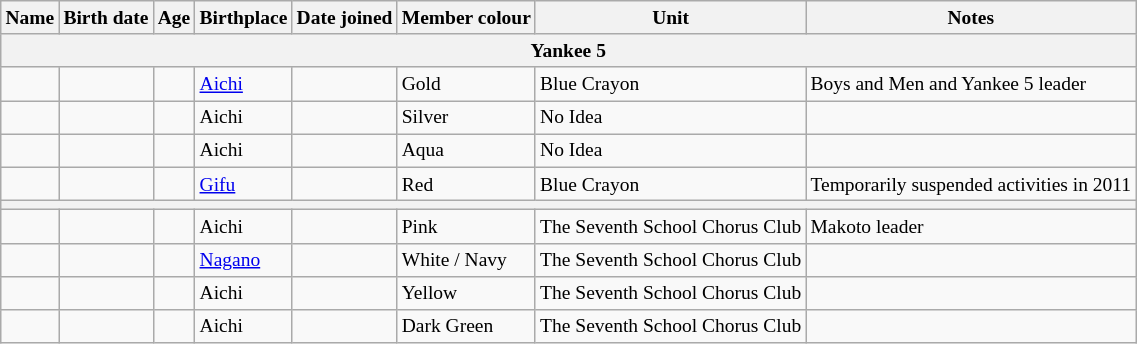<table class="wikitable" style="font-size:small">
<tr>
<th>Name</th>
<th>Birth date</th>
<th>Age</th>
<th>Birthplace</th>
<th>Date joined</th>
<th>Member colour</th>
<th>Unit</th>
<th>Notes</th>
</tr>
<tr>
<th colspan="8">Yankee 5</th>
</tr>
<tr>
<td></td>
<td></td>
<td style="text-align:center;"></td>
<td><a href='#'>Aichi</a></td>
<td></td>
<td> Gold</td>
<td>Blue Crayon</td>
<td>Boys and Men and Yankee 5 leader</td>
</tr>
<tr>
<td></td>
<td></td>
<td style="text-align:center;"></td>
<td>Aichi</td>
<td></td>
<td> Silver</td>
<td>No Idea</td>
<td></td>
</tr>
<tr>
<td></td>
<td></td>
<td style="text-align:center;"></td>
<td>Aichi</td>
<td></td>
<td> Aqua</td>
<td>No Idea</td>
<td></td>
</tr>
<tr>
<td></td>
<td></td>
<td style="text-align:center;"></td>
<td><a href='#'>Gifu</a></td>
<td></td>
<td> Red</td>
<td>Blue Crayon</td>
<td>Temporarily suspended activities in 2011</td>
</tr>
<tr>
<th colspan="8"></th>
</tr>
<tr>
<td></td>
<td></td>
<td style="text-align:center;"></td>
<td>Aichi</td>
<td></td>
<td> Pink</td>
<td>The Seventh School Chorus Club</td>
<td>Makoto leader</td>
</tr>
<tr>
<td></td>
<td></td>
<td style="text-align:center;"></td>
<td><a href='#'>Nagano</a></td>
<td></td>
<td> White /  Navy</td>
<td>The Seventh School Chorus Club</td>
<td></td>
</tr>
<tr>
<td></td>
<td></td>
<td style="text-align:center;"></td>
<td>Aichi</td>
<td></td>
<td> Yellow</td>
<td>The Seventh School Chorus Club</td>
<td></td>
</tr>
<tr>
<td></td>
<td></td>
<td style="text-align:center;"></td>
<td>Aichi</td>
<td></td>
<td> Dark Green</td>
<td>The Seventh School Chorus Club</td>
<td></td>
</tr>
</table>
